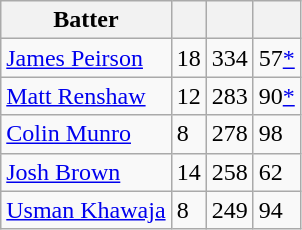<table class="wikitable">
<tr>
<th>Batter</th>
<th></th>
<th></th>
<th></th>
</tr>
<tr>
<td><a href='#'>James Peirson</a></td>
<td>18</td>
<td>334</td>
<td>57<a href='#'>*</a></td>
</tr>
<tr>
<td><a href='#'>Matt Renshaw</a></td>
<td>12</td>
<td>283</td>
<td>90<a href='#'>*</a></td>
</tr>
<tr>
<td><a href='#'>Colin Munro</a></td>
<td>8</td>
<td>278</td>
<td>98</td>
</tr>
<tr>
<td><a href='#'>Josh Brown</a></td>
<td>14</td>
<td>258</td>
<td>62</td>
</tr>
<tr>
<td><a href='#'>Usman Khawaja</a></td>
<td>8</td>
<td>249</td>
<td>94</td>
</tr>
</table>
